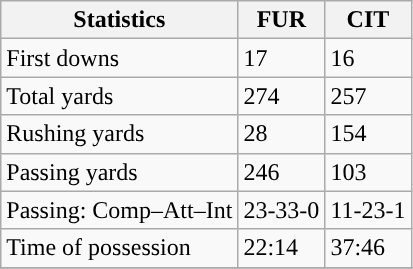<table class="wikitable" style="float: left;">
<tr>
<th>Statistics</th>
<th>FUR</th>
<th>CIT</th>
</tr>
<tr>
<td>First downs</td>
<td>17</td>
<td>16</td>
</tr>
<tr>
<td>Total yards</td>
<td>274</td>
<td>257</td>
</tr>
<tr>
<td>Rushing yards</td>
<td>28</td>
<td>154</td>
</tr>
<tr>
<td>Passing yards</td>
<td>246</td>
<td>103</td>
</tr>
<tr>
<td>Passing: Comp–Att–Int</td>
<td>23-33-0</td>
<td>11-23-1</td>
</tr>
<tr>
<td>Time of possession</td>
<td>22:14</td>
<td>37:46</td>
</tr>
<tr>
</tr>
</table>
